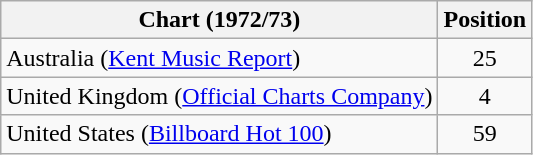<table class="wikitable">
<tr>
<th>Chart (1972/73)</th>
<th>Position</th>
</tr>
<tr>
<td>Australia (<a href='#'>Kent Music Report</a>)</td>
<td align="center">25</td>
</tr>
<tr>
<td>United Kingdom (<a href='#'>Official Charts Company</a>)</td>
<td align="center">4</td>
</tr>
<tr>
<td>United States (<a href='#'>Billboard Hot 100</a>)</td>
<td align="center">59</td>
</tr>
</table>
